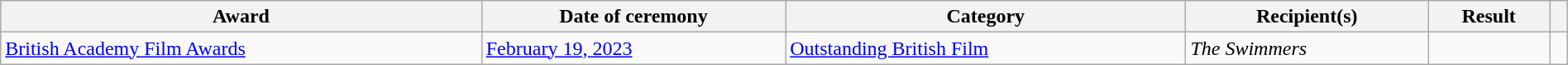<table class="wikitable sortable plainrowheaders" style="width: 100%;">
<tr>
<th scope="col">Award</th>
<th scope="col">Date of ceremony</th>
<th scope="col">Category</th>
<th scope="col">Recipient(s)</th>
<th scope="col">Result</th>
<th scope="col" class="unsortable"></th>
</tr>
<tr>
<td><a href='#'>British Academy Film Awards</a></td>
<td><a href='#'>February 19, 2023</a></td>
<td><a href='#'>Outstanding British Film</a></td>
<td><em>The Swimmers</em></td>
<td></td>
<td align="center"></td>
</tr>
</table>
